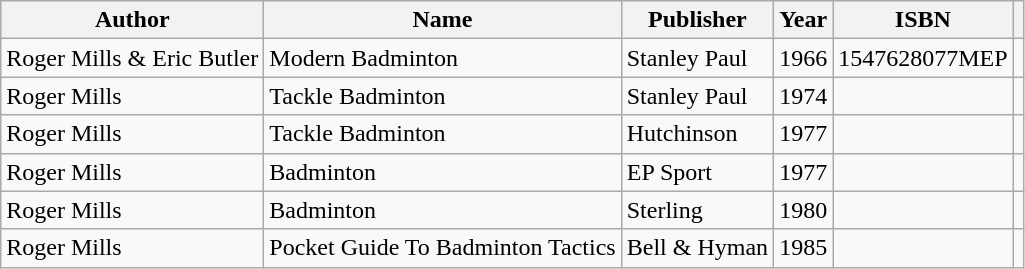<table class="wikitable sortable mw-collapsible">
<tr>
<th>Author</th>
<th>Name</th>
<th>Publisher</th>
<th>Year</th>
<th>ISBN</th>
<th></th>
</tr>
<tr>
<td>Roger Mills & Eric Butler</td>
<td>Modern Badminton</td>
<td>Stanley Paul</td>
<td>1966</td>
<td>1547628077MEP</td>
<td></td>
</tr>
<tr>
<td>Roger Mills</td>
<td>Tackle Badminton</td>
<td>Stanley Paul</td>
<td>1974</td>
<td></td>
<td></td>
</tr>
<tr>
<td>Roger Mills</td>
<td>Tackle Badminton</td>
<td>Hutchinson</td>
<td>1977</td>
<td></td>
<td></td>
</tr>
<tr>
<td>Roger Mills</td>
<td>Badminton</td>
<td>EP Sport</td>
<td>1977</td>
<td></td>
<td></td>
</tr>
<tr>
<td>Roger Mills</td>
<td>Badminton</td>
<td>Sterling</td>
<td>1980</td>
<td></td>
<td></td>
</tr>
<tr>
<td>Roger Mills</td>
<td>Pocket Guide To Badminton Tactics</td>
<td>Bell & Hyman</td>
<td>1985</td>
<td></td>
<td></td>
</tr>
</table>
